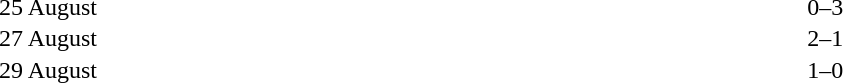<table cellspacing=1 width=70%>
<tr>
<th width=25%></th>
<th width=30%></th>
<th width=15%></th>
<th width=30%></th>
</tr>
<tr>
<td>25 August</td>
<td align=right></td>
<td align=center>0–3</td>
<td></td>
</tr>
<tr>
<td>27 August</td>
<td align=right></td>
<td align=center>2–1</td>
<td></td>
</tr>
<tr>
<td>29 August</td>
<td align=right></td>
<td align=center>1–0</td>
<td></td>
</tr>
</table>
